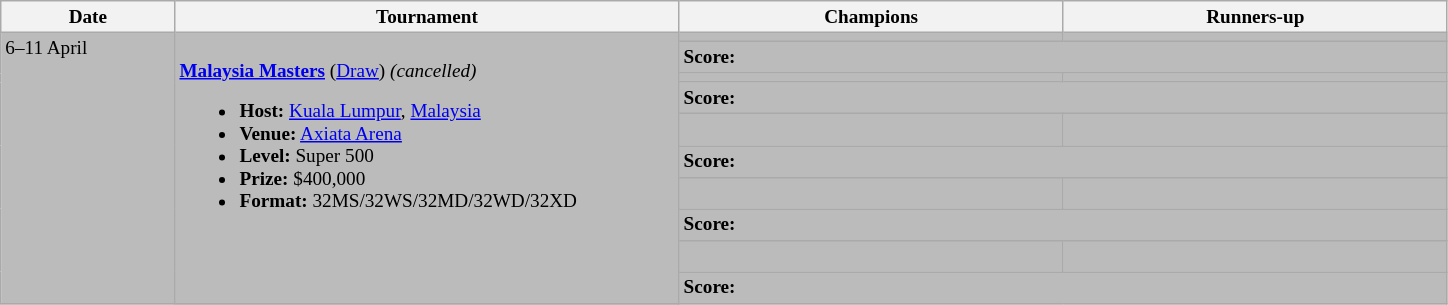<table class="wikitable" style="font-size:80%">
<tr>
<th width="110">Date</th>
<th width="330">Tournament</th>
<th width="250">Champions</th>
<th width="250">Runners-up</th>
</tr>
<tr valign="top" bgcolor="#BBBBBB">
<td rowspan="10">6–11 April</td>
<td bgcolor="#BBBBBB" rowspan="10"><br><strong> <a href='#'>Malaysia Masters</a></strong> (<a href='#'>Draw</a>) <em>(cancelled)</em><ul><li><strong>Host:</strong> <a href='#'>Kuala Lumpur</a>, <a href='#'>Malaysia</a></li><li><strong>Venue:</strong> <a href='#'>Axiata Arena</a></li><li><strong>Level:</strong> Super 500</li><li><strong>Prize:</strong> $400,000</li><li><strong>Format:</strong> 32MS/32WS/32MD/32WD/32XD</li></ul></td>
<td><strong> </strong></td>
<td></td>
</tr>
<tr bgcolor="#BBBBBB">
<td colspan="2"><strong>Score:</strong></td>
</tr>
<tr valign="top" bgcolor="#BBBBBB">
<td><strong> </strong></td>
<td></td>
</tr>
<tr bgcolor="#BBBBBB">
<td colspan="2"><strong>Score:</strong></td>
</tr>
<tr valign="top" bgcolor="#BBBBBB">
<td><strong> <br> </strong></td>
<td> <br></td>
</tr>
<tr bgcolor="#BBBBBB">
<td colspan="2"><strong>Score:</strong></td>
</tr>
<tr valign="top" bgcolor="#BBBBBB">
<td><strong> <br> </strong></td>
<td> <br></td>
</tr>
<tr bgcolor="#BBBBBB">
<td colspan="2"><strong>Score:</strong></td>
</tr>
<tr valign="top" bgcolor="#BBBBBB">
<td><strong> <br> </strong></td>
<td> <br></td>
</tr>
<tr bgcolor="#BBBBBB">
<td colspan="2"><strong>Score:</strong></td>
</tr>
</table>
